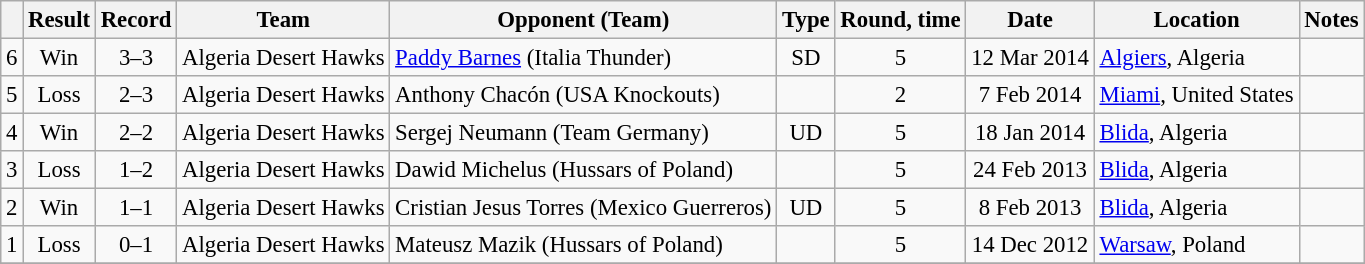<table class="wikitable" style="text-align:center; font-size:95%">
<tr>
<th></th>
<th>Result</th>
<th>Record</th>
<th>Team</th>
<th>Opponent (Team)</th>
<th>Type</th>
<th>Round, time</th>
<th>Date</th>
<th>Location</th>
<th>Notes</th>
</tr>
<tr>
<td>6</td>
<td>Win</td>
<td>3–3</td>
<td>Algeria Desert Hawks</td>
<td align=left> <a href='#'>Paddy Barnes</a> (Italia Thunder)</td>
<td>SD</td>
<td>5</td>
<td>12 Mar 2014</td>
<td align=left> <a href='#'>Algiers</a>, Algeria</td>
<td></td>
</tr>
<tr>
<td>5</td>
<td>Loss</td>
<td>2–3</td>
<td>Algeria Desert Hawks</td>
<td align=left> Anthony Chacón (USA Knockouts)</td>
<td></td>
<td>2 </td>
<td>7 Feb 2014</td>
<td align=left> <a href='#'>Miami</a>, United States</td>
<td></td>
</tr>
<tr>
<td>4</td>
<td>Win</td>
<td>2–2</td>
<td>Algeria Desert Hawks</td>
<td align=left> Sergej Neumann (Team Germany)</td>
<td>UD</td>
<td>5</td>
<td>18 Jan 2014</td>
<td align=left> <a href='#'>Blida</a>, Algeria</td>
<td></td>
</tr>
<tr>
<td>3</td>
<td>Loss</td>
<td>1–2</td>
<td>Algeria Desert Hawks</td>
<td align=left> Dawid Michelus (Hussars of Poland)</td>
<td></td>
<td>5</td>
<td>24 Feb 2013</td>
<td align=left> <a href='#'>Blida</a>, Algeria</td>
<td></td>
</tr>
<tr>
<td>2</td>
<td>Win</td>
<td>1–1</td>
<td>Algeria Desert Hawks</td>
<td align=left> Cristian Jesus Torres (Mexico Guerreros)</td>
<td>UD</td>
<td>5</td>
<td>8 Feb 2013</td>
<td align=left> <a href='#'>Blida</a>, Algeria</td>
<td></td>
</tr>
<tr>
<td>1</td>
<td>Loss</td>
<td>0–1</td>
<td>Algeria Desert Hawks</td>
<td align=left> Mateusz Mazik (Hussars of Poland)</td>
<td></td>
<td>5</td>
<td>14 Dec 2012</td>
<td align=left> <a href='#'>Warsaw</a>, Poland</td>
<td></td>
</tr>
<tr>
</tr>
</table>
